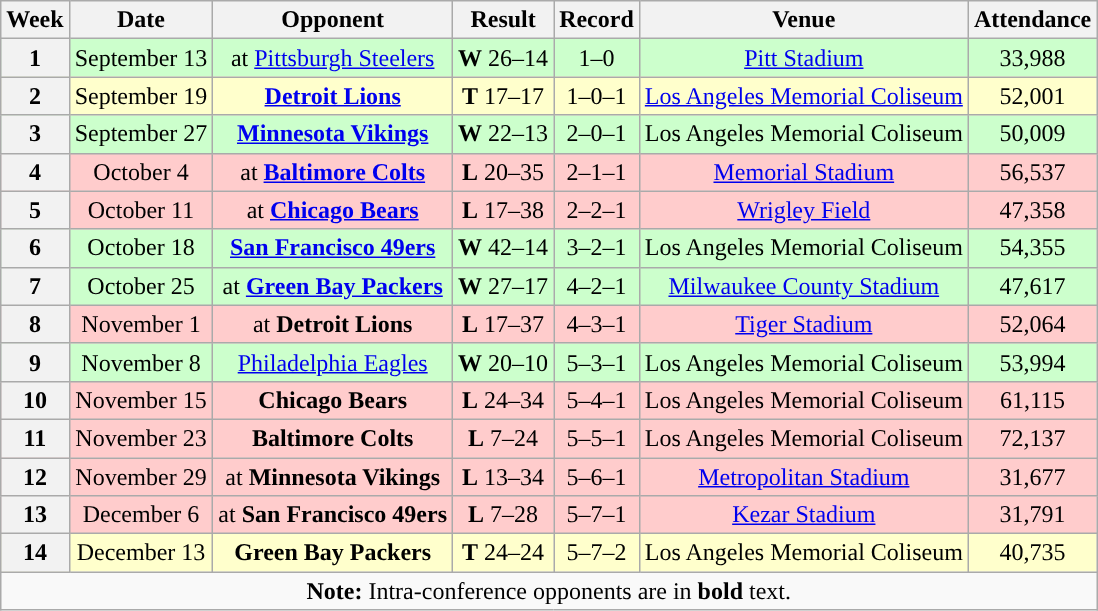<table class="wikitable" style="text-align:center">
<tr>
<th>Week</th>
<th>Date</th>
<th>Opponent</th>
<th>Result</th>
<th>Record</th>
<th>Venue</th>
<th>Attendance</th>
</tr>
<tr style="background:#cfc">
<th>1</th>
<td>September 13</td>
<td>at <a href='#'>Pittsburgh Steelers</a></td>
<td><strong>W</strong> 26–14</td>
<td>1–0</td>
<td><a href='#'>Pitt Stadium</a></td>
<td>33,988</td>
</tr>
<tr style="background:#ffc">
<th>2</th>
<td>September 19</td>
<td><strong><a href='#'>Detroit Lions</a></strong></td>
<td><strong>T</strong> 17–17</td>
<td>1–0–1</td>
<td><a href='#'>Los Angeles Memorial Coliseum</a></td>
<td>52,001</td>
</tr>
<tr style="background:#cfc">
<th>3</th>
<td>September 27</td>
<td><strong><a href='#'>Minnesota Vikings</a></strong></td>
<td><strong>W</strong> 22–13</td>
<td>2–0–1</td>
<td>Los Angeles Memorial Coliseum</td>
<td>50,009</td>
</tr>
<tr style="background:#fcc">
<th>4</th>
<td>October 4</td>
<td>at <strong><a href='#'>Baltimore Colts</a></strong></td>
<td><strong>L</strong> 20–35</td>
<td>2–1–1</td>
<td><a href='#'>Memorial Stadium</a></td>
<td>56,537</td>
</tr>
<tr style="background:#fcc">
<th>5</th>
<td>October 11</td>
<td>at <strong><a href='#'>Chicago Bears</a></strong></td>
<td><strong>L</strong> 17–38</td>
<td>2–2–1</td>
<td><a href='#'>Wrigley Field</a></td>
<td>47,358</td>
</tr>
<tr style="background:#cfc">
<th>6</th>
<td>October 18</td>
<td><strong><a href='#'>San Francisco 49ers</a></strong></td>
<td><strong>W</strong> 42–14</td>
<td>3–2–1</td>
<td>Los Angeles Memorial Coliseum</td>
<td>54,355</td>
</tr>
<tr style="background:#cfc">
<th>7</th>
<td>October 25</td>
<td>at <strong><a href='#'>Green Bay Packers</a></strong></td>
<td><strong>W</strong> 27–17</td>
<td>4–2–1</td>
<td><a href='#'>Milwaukee County Stadium</a></td>
<td>47,617</td>
</tr>
<tr style="background:#fcc">
<th>8</th>
<td>November 1</td>
<td>at <strong>Detroit Lions</strong></td>
<td><strong>L</strong> 17–37</td>
<td>4–3–1</td>
<td><a href='#'>Tiger Stadium</a></td>
<td>52,064</td>
</tr>
<tr style="background:#cfc">
<th>9</th>
<td>November 8</td>
<td><a href='#'>Philadelphia Eagles</a></td>
<td><strong>W</strong> 20–10</td>
<td>5–3–1</td>
<td>Los Angeles Memorial Coliseum</td>
<td>53,994</td>
</tr>
<tr style="background:#fcc">
<th>10</th>
<td>November 15</td>
<td><strong>Chicago Bears</strong></td>
<td><strong>L</strong> 24–34</td>
<td>5–4–1</td>
<td>Los Angeles Memorial Coliseum</td>
<td>61,115</td>
</tr>
<tr style="background:#fcc">
<th>11</th>
<td>November 23</td>
<td><strong>Baltimore Colts</strong></td>
<td><strong>L</strong> 7–24</td>
<td>5–5–1</td>
<td>Los Angeles Memorial Coliseum</td>
<td>72,137</td>
</tr>
<tr style="background:#fcc">
<th>12</th>
<td>November 29</td>
<td>at <strong>Minnesota Vikings</strong></td>
<td><strong>L</strong> 13–34</td>
<td>5–6–1</td>
<td><a href='#'>Metropolitan Stadium</a></td>
<td>31,677</td>
</tr>
<tr style="background:#fcc">
<th>13</th>
<td>December 6</td>
<td>at <strong>San Francisco 49ers</strong></td>
<td><strong>L</strong> 7–28</td>
<td>5–7–1</td>
<td><a href='#'>Kezar Stadium</a></td>
<td>31,791</td>
</tr>
<tr style="background:#ffc">
<th>14</th>
<td>December 13</td>
<td><strong>Green Bay Packers</strong></td>
<td><strong>T</strong> 24–24</td>
<td>5–7–2</td>
<td>Los Angeles Memorial Coliseum</td>
<td>40,735</td>
</tr>
<tr>
<td colspan="8"><strong>Note:</strong> Intra-conference opponents are in <strong>bold</strong> text.</td>
</tr>
</table>
